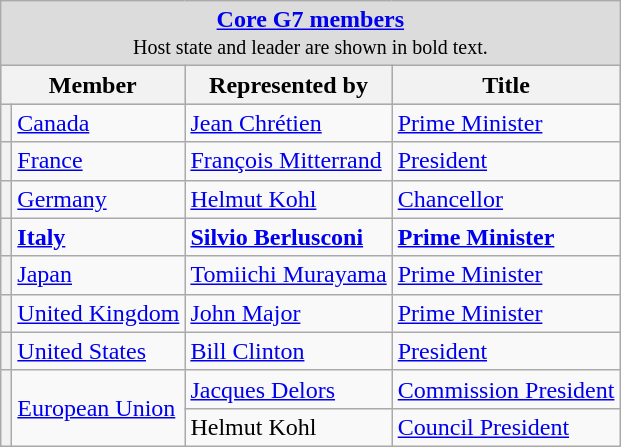<table class="wikitable">
<tr>
<td colspan="4" style="text-align: center; background:Gainsboro"><strong><a href='#'>Core G7 members</a></strong><br><small>Host state and leader are shown in bold text.</small></td>
</tr>
<tr style="background:LightSteelBlue; text-align:center;">
<th colspan=2>Member</th>
<th>Represented by</th>
<th>Title</th>
</tr>
<tr>
<th></th>
<td><a href='#'>Canada</a></td>
<td><a href='#'>Jean Chrétien</a></td>
<td><a href='#'>Prime Minister</a></td>
</tr>
<tr>
<th></th>
<td><a href='#'>France</a></td>
<td><a href='#'>François Mitterrand</a></td>
<td><a href='#'>President</a></td>
</tr>
<tr>
<th></th>
<td><a href='#'>Germany</a></td>
<td><a href='#'>Helmut Kohl</a></td>
<td><a href='#'>Chancellor</a></td>
</tr>
<tr>
<th></th>
<td><strong><a href='#'>Italy</a></strong></td>
<td><strong><a href='#'>Silvio Berlusconi</a></strong></td>
<td><strong><a href='#'>Prime Minister</a></strong></td>
</tr>
<tr>
<th></th>
<td><a href='#'>Japan</a></td>
<td><a href='#'>Tomiichi Murayama</a></td>
<td><a href='#'>Prime Minister</a></td>
</tr>
<tr>
<th></th>
<td><a href='#'>United Kingdom</a></td>
<td><a href='#'>John Major</a></td>
<td><a href='#'>Prime Minister</a></td>
</tr>
<tr>
<th></th>
<td><a href='#'>United States</a></td>
<td><a href='#'>Bill Clinton</a></td>
<td><a href='#'>President</a></td>
</tr>
<tr>
<th rowspan="2"></th>
<td rowspan="2"><a href='#'>European Union</a></td>
<td><a href='#'>Jacques Delors</a></td>
<td><a href='#'>Commission President</a></td>
</tr>
<tr>
<td>Helmut Kohl</td>
<td><a href='#'>Council President</a></td>
</tr>
</table>
